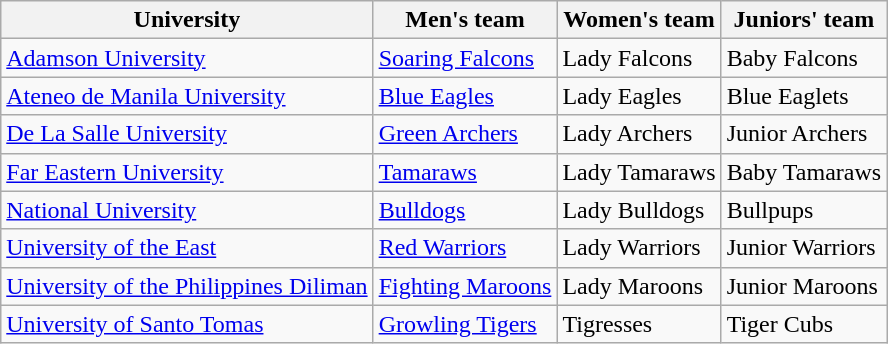<table class=wikitable>
<tr>
<th>University</th>
<th>Men's team</th>
<th>Women's team</th>
<th>Juniors' team</th>
</tr>
<tr>
<td><a href='#'>Adamson University</a></td>
<td><a href='#'>Soaring Falcons</a></td>
<td>Lady Falcons</td>
<td>Baby Falcons</td>
</tr>
<tr>
<td><a href='#'>Ateneo de Manila University</a></td>
<td><a href='#'>Blue Eagles</a></td>
<td>Lady Eagles</td>
<td>Blue Eaglets</td>
</tr>
<tr>
<td><a href='#'>De La Salle University</a></td>
<td><a href='#'>Green Archers</a></td>
<td>Lady Archers</td>
<td>Junior Archers</td>
</tr>
<tr>
<td><a href='#'>Far Eastern University</a></td>
<td><a href='#'>Tamaraws</a></td>
<td>Lady Tamaraws</td>
<td>Baby Tamaraws</td>
</tr>
<tr>
<td><a href='#'>National University</a></td>
<td><a href='#'>Bulldogs</a></td>
<td>Lady Bulldogs</td>
<td>Bullpups</td>
</tr>
<tr>
<td><a href='#'>University of the East</a></td>
<td><a href='#'>Red Warriors</a></td>
<td>Lady Warriors</td>
<td>Junior Warriors</td>
</tr>
<tr>
<td><a href='#'>University of the Philippines Diliman</a></td>
<td><a href='#'>Fighting Maroons</a></td>
<td>Lady Maroons</td>
<td>Junior Maroons</td>
</tr>
<tr>
<td><a href='#'>University of Santo Tomas</a></td>
<td><a href='#'>Growling Tigers</a></td>
<td>Tigresses</td>
<td>Tiger Cubs</td>
</tr>
</table>
